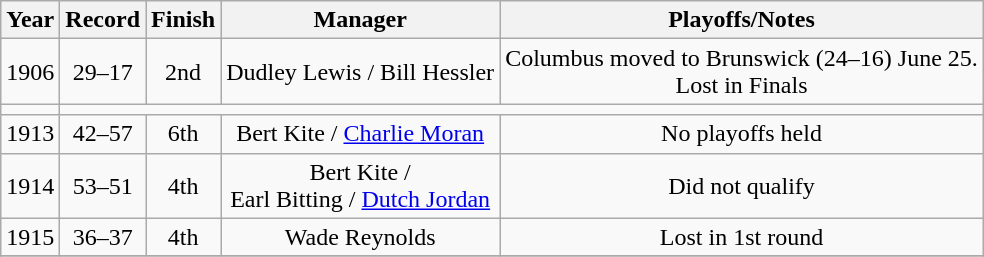<table class="wikitable" style="text-align:center">
<tr>
<th>Year</th>
<th>Record</th>
<th>Finish</th>
<th>Manager</th>
<th>Playoffs/Notes</th>
</tr>
<tr align=center>
<td>1906</td>
<td>29–17</td>
<td>2nd</td>
<td>Dudley Lewis / Bill Hessler</td>
<td>Columbus moved to Brunswick (24–16) June 25.<br>Lost in Finals</td>
</tr>
<tr align=center>
<td></td>
</tr>
<tr align=center>
<td>1913</td>
<td>42–57</td>
<td>6th</td>
<td>Bert Kite / <a href='#'>Charlie Moran</a></td>
<td>No playoffs held</td>
</tr>
<tr align=center>
<td>1914</td>
<td>53–51</td>
<td>4th</td>
<td>Bert Kite /<br>Earl Bitting / <a href='#'>Dutch Jordan</a></td>
<td>Did not qualify</td>
</tr>
<tr align=center>
<td>1915</td>
<td>36–37</td>
<td>4th</td>
<td>Wade Reynolds</td>
<td>Lost in 1st round</td>
</tr>
<tr align=center>
</tr>
</table>
